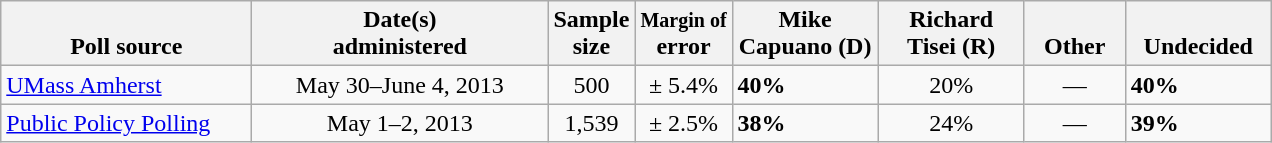<table class="wikitable">
<tr valign= bottom>
<th style="width:160px;">Poll source</th>
<th style="width:190px;">Date(s)<br>administered</th>
<th class=small>Sample<br>size</th>
<th><small>Margin of</small><br>error</th>
<th style="width:90px;">Mike<br>Capuano (D)</th>
<th style="width:90px;">Richard<br>Tisei (R)</th>
<th style="width:60px;">Other</th>
<th style="width:90px;">Undecided</th>
</tr>
<tr>
<td><a href='#'>UMass Amherst</a></td>
<td align=center>May 30–June 4, 2013</td>
<td align=center>500</td>
<td align=center>± 5.4%</td>
<td><strong>40%</strong></td>
<td align=center>20%</td>
<td align=center>—</td>
<td><strong>40%</strong></td>
</tr>
<tr>
<td><a href='#'>Public Policy Polling</a></td>
<td align=center>May 1–2, 2013</td>
<td align=center>1,539</td>
<td align=center>± 2.5%</td>
<td><strong>38%</strong></td>
<td align=center>24%</td>
<td align=center>—</td>
<td><strong>39%</strong></td>
</tr>
</table>
